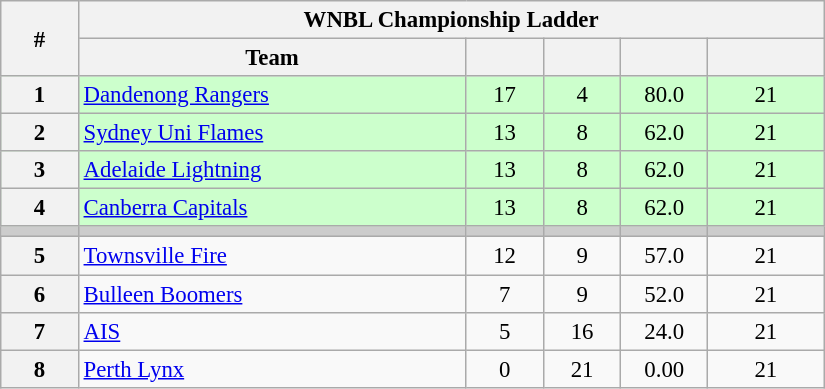<table class="wikitable" width="43.5%" style="font-size:95%; text-align:center">
<tr>
<th width="5%" rowspan=2>#</th>
<th colspan="6" align="center"><strong>WNBL Championship Ladder</strong></th>
</tr>
<tr>
<th width="25%">Team</th>
<th width="5%"></th>
<th width="5%"></th>
<th width="5%"></th>
<th width="7.5%"></th>
</tr>
<tr style="background-color:#CCFFCC">
<th>1</th>
<td style="text-align:left;"><a href='#'>Dandenong Rangers</a></td>
<td>17</td>
<td>4</td>
<td>80.0</td>
<td>21</td>
</tr>
<tr style="background-color:#CCFFCC">
<th>2</th>
<td style="text-align:left;"><a href='#'>Sydney Uni Flames</a></td>
<td>13</td>
<td>8</td>
<td>62.0</td>
<td>21</td>
</tr>
<tr style="background-color:#CCFFCC">
<th>3</th>
<td style="text-align:left;"><a href='#'>Adelaide Lightning</a></td>
<td>13</td>
<td>8</td>
<td>62.0</td>
<td>21</td>
</tr>
<tr style="background-color:#CCFFCC">
<th>4</th>
<td style="text-align:left;"><a href='#'>Canberra Capitals</a></td>
<td>13</td>
<td>8</td>
<td>62.0</td>
<td>21</td>
</tr>
<tr style="background-color:#cccccc;">
<td></td>
<td></td>
<td></td>
<td></td>
<td></td>
<td></td>
</tr>
<tr>
<th>5</th>
<td style="text-align:left;"><a href='#'>Townsville Fire</a></td>
<td>12</td>
<td>9</td>
<td>57.0</td>
<td>21</td>
</tr>
<tr>
<th>6</th>
<td style="text-align:left;"><a href='#'>Bulleen Boomers</a></td>
<td>7</td>
<td>9</td>
<td>52.0</td>
<td>21</td>
</tr>
<tr>
<th>7</th>
<td style="text-align:left;"><a href='#'>AIS</a></td>
<td>5</td>
<td>16</td>
<td>24.0</td>
<td>21</td>
</tr>
<tr>
<th>8</th>
<td style="text-align:left;"><a href='#'>Perth Lynx</a></td>
<td>0</td>
<td>21</td>
<td>0.00</td>
<td>21</td>
</tr>
</table>
